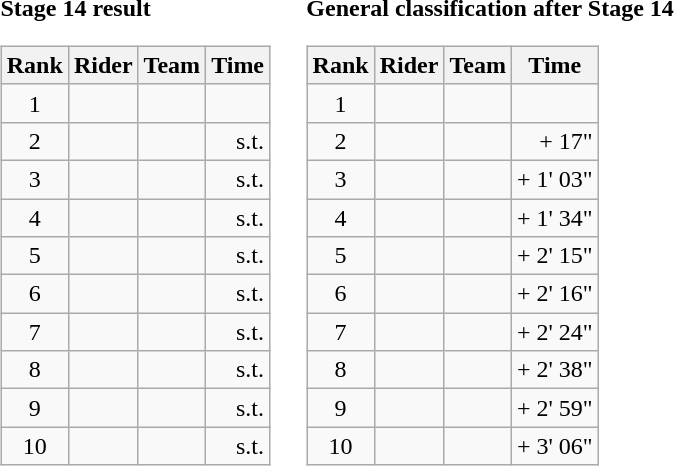<table>
<tr>
<td><strong>Stage 14 result</strong><br><table class="wikitable">
<tr>
<th scope="col">Rank</th>
<th scope="col">Rider</th>
<th scope="col">Team</th>
<th scope="col">Time</th>
</tr>
<tr>
<td style="text-align:center;">1</td>
<td></td>
<td></td>
<td style="text-align:right;"></td>
</tr>
<tr>
<td style="text-align:center;">2</td>
<td></td>
<td></td>
<td style="text-align:right;">s.t.</td>
</tr>
<tr>
<td style="text-align:center;">3</td>
<td></td>
<td></td>
<td style="text-align:right;">s.t.</td>
</tr>
<tr>
<td style="text-align:center;">4</td>
<td></td>
<td></td>
<td style="text-align:right;">s.t.</td>
</tr>
<tr>
<td style="text-align:center;">5</td>
<td></td>
<td></td>
<td style="text-align:right;">s.t.</td>
</tr>
<tr>
<td style="text-align:center;">6</td>
<td></td>
<td></td>
<td style="text-align:right;">s.t.</td>
</tr>
<tr>
<td style="text-align:center;">7</td>
<td></td>
<td></td>
<td style="text-align:right;">s.t.</td>
</tr>
<tr>
<td style="text-align:center;">8</td>
<td></td>
<td></td>
<td style="text-align:right;">s.t.</td>
</tr>
<tr>
<td style="text-align:center;">9</td>
<td></td>
<td></td>
<td style="text-align:right;">s.t.</td>
</tr>
<tr>
<td style="text-align:center;">10</td>
<td></td>
<td></td>
<td style="text-align:right;">s.t.</td>
</tr>
</table>
</td>
<td></td>
<td><strong>General classification after Stage 14</strong><br><table class="wikitable">
<tr>
<th scope="col">Rank</th>
<th scope="col">Rider</th>
<th scope="col">Team</th>
<th scope="col">Time</th>
</tr>
<tr>
<td style="text-align:center;">1</td>
<td></td>
<td></td>
<td style="text-align:right;"></td>
</tr>
<tr>
<td style="text-align:center;">2</td>
<td></td>
<td></td>
<td style="text-align:right;">+ 17"</td>
</tr>
<tr>
<td style="text-align:center;">3</td>
<td></td>
<td></td>
<td style="text-align:right;">+ 1' 03"</td>
</tr>
<tr>
<td style="text-align:center;">4</td>
<td></td>
<td></td>
<td style="text-align:right;">+ 1' 34"</td>
</tr>
<tr>
<td style="text-align:center;">5</td>
<td></td>
<td></td>
<td style="text-align:right;">+ 2' 15"</td>
</tr>
<tr>
<td style="text-align:center;">6</td>
<td></td>
<td></td>
<td style="text-align:right;">+ 2' 16"</td>
</tr>
<tr>
<td style="text-align:center;">7</td>
<td></td>
<td></td>
<td style="text-align:right;">+ 2' 24"</td>
</tr>
<tr>
<td style="text-align:center;">8</td>
<td></td>
<td></td>
<td style="text-align:right;">+ 2' 38"</td>
</tr>
<tr>
<td style="text-align:center;">9</td>
<td></td>
<td></td>
<td style="text-align:right;">+ 2' 59"</td>
</tr>
<tr>
<td style="text-align:center;">10</td>
<td></td>
<td></td>
<td style="text-align:right;">+ 3' 06"</td>
</tr>
</table>
</td>
</tr>
</table>
